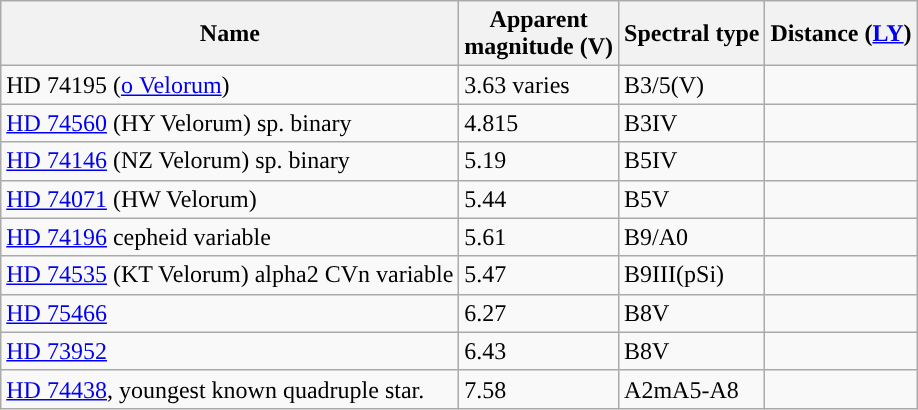<table class="wikitable sortable">
<tr>
<th>Name</th>
<th>Apparent<br>magnitude (V)</th>
<th>Spectral type</th>
<th>Distance (<a href='#'>LY</a>)</th>
</tr>
<tr>
<td>HD 74195 (<a href='#'>ο Velorum</a>)</td>
<td>3.63 varies</td>
<td style="background:#">B3/5(V)</td>
<td></td>
</tr>
<tr>
<td><a href='#'>HD 74560</a> (HY Velorum) sp. binary</td>
<td>4.815</td>
<td style="background:#">B3IV</td>
<td></td>
</tr>
<tr>
<td><a href='#'>HD 74146</a> (NZ Velorum) sp. binary</td>
<td>5.19</td>
<td style="background:#">B5IV</td>
<td></td>
</tr>
<tr>
<td><a href='#'>HD 74071</a> (HW Velorum)</td>
<td>5.44</td>
<td style="background:#">B5V</td>
<td></td>
</tr>
<tr>
<td><a href='#'>HD 74196</a> cepheid variable</td>
<td>5.61</td>
<td style="background:#">B9/A0</td>
<td></td>
</tr>
<tr>
<td><a href='#'>HD 74535</a> (KT Velorum) alpha2 CVn variable</td>
<td>5.47</td>
<td style="background:#">B9III(pSi)</td>
<td></td>
</tr>
<tr>
<td><a href='#'>HD 75466</a></td>
<td>6.27</td>
<td style="background:#">B8V</td>
<td></td>
</tr>
<tr>
<td><a href='#'>HD 73952</a></td>
<td>6.43</td>
<td style="background:#">B8V</td>
<td></td>
</tr>
<tr>
<td><a href='#'>HD 74438</a>, youngest known quadruple star.</td>
<td>7.58</td>
<td style="background:#">A2mA5-A8</td>
<td></td>
</tr>
</table>
